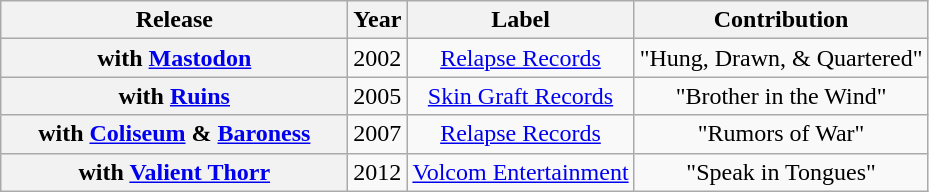<table class="wikitable plainrowheaders" style="text-align:center;">
<tr>
<th scope="col" style="width:14em;">Release</th>
<th scope="col">Year</th>
<th scope="col">Label</th>
<th scope="col">Contribution</th>
</tr>
<tr>
<th scope="row">with <a href='#'>Mastodon</a></th>
<td>2002</td>
<td><a href='#'>Relapse Records</a></td>
<td>"Hung, Drawn, & Quartered"</td>
</tr>
<tr>
<th scope="row">with <a href='#'>Ruins</a></th>
<td>2005</td>
<td><a href='#'>Skin Graft Records</a></td>
<td>"Brother in the Wind"</td>
</tr>
<tr>
<th scope="row">with <a href='#'>Coliseum</a> & <a href='#'>Baroness</a></th>
<td>2007</td>
<td><a href='#'>Relapse Records</a></td>
<td>"Rumors of War"</td>
</tr>
<tr>
<th scope="row">with <a href='#'>Valient Thorr</a></th>
<td>2012</td>
<td><a href='#'>Volcom Entertainment</a></td>
<td>"Speak in Tongues"</td>
</tr>
</table>
